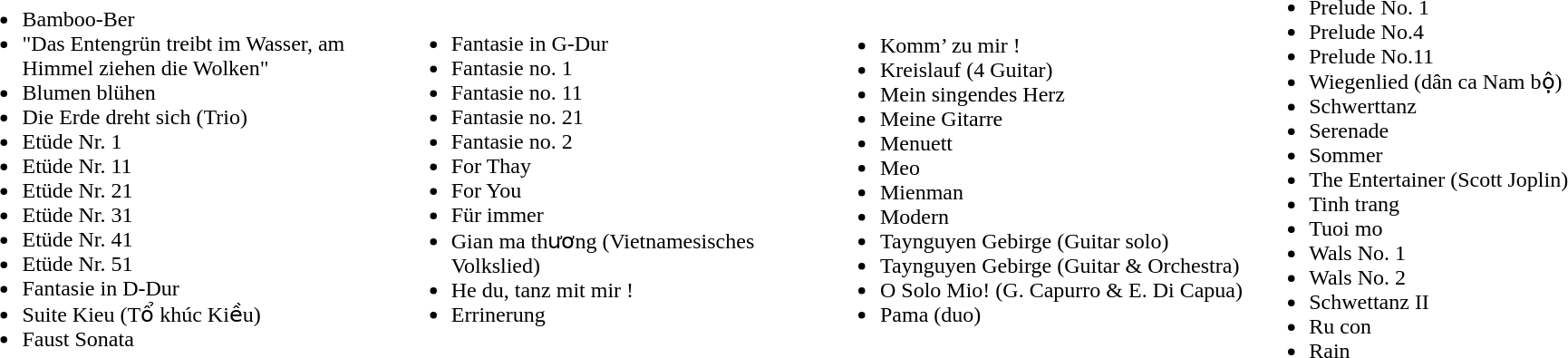<table valign="top">
<tr>
<td width="25%"><br><ul><li>Bamboo-Ber</li><li>"Das Entengrün treibt im Wasser, am Himmel ziehen die Wolken"</li><li>Blumen blühen</li><li>Die Erde dreht sich (Trio)</li><li>Etüde Nr. 1</li><li>Etüde Nr. 11</li><li>Etüde Nr. 21</li><li>Etüde Nr. 31</li><li>Etüde Nr. 41</li><li>Etüde Nr. 51</li><li>Fantasie in D-Dur</li><li>Suite Kieu (Tổ khúc Kiều)</li><li>Faust Sonata</li></ul></td>
<td width="25%"><br><ul><li>Fantasie in G-Dur</li><li>Fantasie no. 1</li><li>Fantasie no. 11</li><li>Fantasie no. 21</li><li>Fantasie no. 2</li><li>For Thay</li><li>For You</li><li>Für immer</li><li>Gian ma thương (Vietnamesisches Volkslied)</li><li>He du, tanz mit mir !</li><li>Errinerung</li></ul></td>
<td width="25%"><br><ul><li>Komm’ zu mir !</li><li>Kreislauf (4 Guitar)</li><li>Mein singendes Herz</li><li>Meine Gitarre</li><li>Menuett</li><li>Meo</li><li>Mienman</li><li>Modern</li><li>Taynguyen Gebirge (Guitar solo)</li><li>Taynguyen Gebirge (Guitar & Orchestra)</li><li>O Solo Mio! (G. Capurro & E. Di Capua)</li><li>Pama (duo)</li></ul></td>
<td width="25%"><br><ul><li>Prelude No. 1</li><li>Prelude No.4</li><li>Prelude No.11</li><li>Wiegenlied (dân ca Nam bộ)</li><li>Schwerttanz</li><li>Serenade</li><li>Sommer</li><li>The Entertainer (Scott Joplin)</li><li>Tinh trang</li><li>Tuoi mo</li><li>Wals No. 1</li><li>Wals No. 2</li><li>Schwettanz II</li><li>Ru con</li><li>Rain</li></ul></td>
</tr>
</table>
